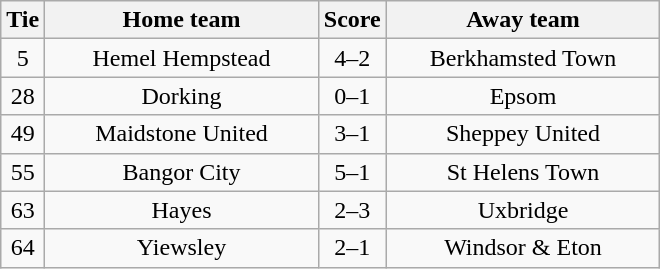<table class="wikitable" style="text-align:center;">
<tr>
<th width=20>Tie</th>
<th width=175>Home team</th>
<th width=20>Score</th>
<th width=175>Away team</th>
</tr>
<tr>
<td>5</td>
<td>Hemel Hempstead</td>
<td>4–2</td>
<td>Berkhamsted Town</td>
</tr>
<tr>
<td>28</td>
<td>Dorking</td>
<td>0–1</td>
<td>Epsom</td>
</tr>
<tr>
<td>49</td>
<td>Maidstone United</td>
<td>3–1</td>
<td>Sheppey United</td>
</tr>
<tr>
<td>55</td>
<td>Bangor City</td>
<td>5–1</td>
<td>St Helens Town</td>
</tr>
<tr>
<td>63</td>
<td>Hayes</td>
<td>2–3</td>
<td>Uxbridge</td>
</tr>
<tr>
<td>64</td>
<td>Yiewsley</td>
<td>2–1</td>
<td>Windsor & Eton</td>
</tr>
</table>
